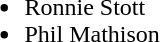<table>
<tr>
<td><br><ul><li>Ronnie Stott</li><li>Phil Mathison</li></ul></td>
<td></td>
</tr>
</table>
